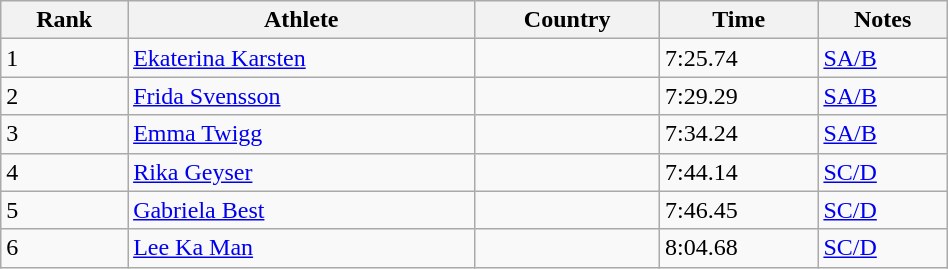<table class="wikitable sortable" width=50%>
<tr>
<th>Rank</th>
<th>Athlete</th>
<th>Country</th>
<th>Time</th>
<th>Notes</th>
</tr>
<tr>
<td>1</td>
<td><a href='#'>Ekaterina Karsten</a></td>
<td></td>
<td>7:25.74</td>
<td><a href='#'>SA/B</a></td>
</tr>
<tr>
<td>2</td>
<td><a href='#'>Frida Svensson</a></td>
<td></td>
<td>7:29.29</td>
<td><a href='#'>SA/B</a></td>
</tr>
<tr>
<td>3</td>
<td><a href='#'>Emma Twigg</a></td>
<td></td>
<td>7:34.24</td>
<td><a href='#'>SA/B</a></td>
</tr>
<tr>
<td>4</td>
<td><a href='#'>Rika Geyser</a></td>
<td></td>
<td>7:44.14</td>
<td><a href='#'>SC/D</a></td>
</tr>
<tr>
<td>5</td>
<td><a href='#'>Gabriela Best</a></td>
<td></td>
<td>7:46.45</td>
<td><a href='#'>SC/D</a></td>
</tr>
<tr>
<td>6</td>
<td><a href='#'>Lee Ka Man</a></td>
<td></td>
<td>8:04.68</td>
<td><a href='#'>SC/D</a></td>
</tr>
</table>
